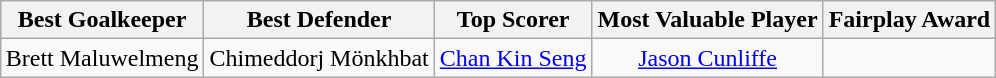<table class="wikitable" style="margin: 0 auto;">
<tr>
<th>Best Goalkeeper</th>
<th>Best Defender</th>
<th>Top Scorer</th>
<th>Most Valuable Player</th>
<th>Fairplay Award</th>
</tr>
<tr>
<td align=center> Brett Maluwelmeng</td>
<td align=center> Chimeddorj Mönkhbat</td>
<td align=center> <a href='#'>Chan Kin Seng</a></td>
<td align=center> <a href='#'>Jason Cunliffe</a></td>
<td align=center></td>
</tr>
</table>
